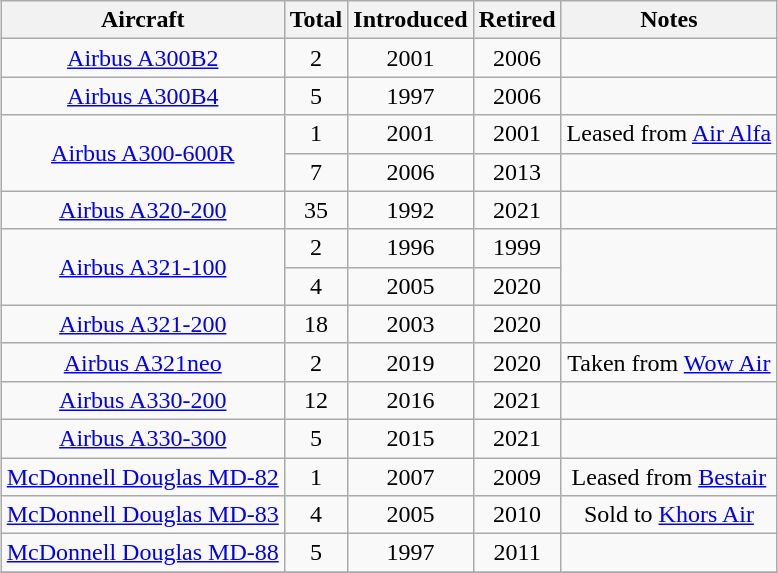<table class="wikitable" style="margin:1em auto; text-align:center;">
<tr>
<th>Aircraft</th>
<th>Total</th>
<th>Introduced</th>
<th>Retired</th>
<th>Notes</th>
</tr>
<tr>
<td><a href='#'>Airbus A300B2</a></td>
<td>2</td>
<td>2001</td>
<td>2006</td>
<td></td>
</tr>
<tr>
<td><a href='#'>Airbus A300B4</a></td>
<td>5</td>
<td>1997</td>
<td>2006</td>
<td></td>
</tr>
<tr>
<td rowspan=2><a href='#'>Airbus A300-600R</a></td>
<td>1</td>
<td>2001</td>
<td>2001</td>
<td>Leased from <a href='#'>Air Alfa</a></td>
</tr>
<tr>
<td>7</td>
<td>2006</td>
<td>2013</td>
<td></td>
</tr>
<tr>
<td><a href='#'>Airbus A320-200</a></td>
<td>35</td>
<td>1992</td>
<td>2021</td>
<td></td>
</tr>
<tr>
<td rowspan=2><a href='#'>Airbus A321-100</a></td>
<td>2</td>
<td>1996</td>
<td>1999</td>
<td rowspan=2></td>
</tr>
<tr>
<td>4</td>
<td>2005</td>
<td>2020</td>
</tr>
<tr>
<td><a href='#'>Airbus A321-200</a></td>
<td>18</td>
<td>2003</td>
<td>2020</td>
<td></td>
</tr>
<tr>
<td><a href='#'>Airbus A321neo</a></td>
<td>2</td>
<td>2019</td>
<td>2020</td>
<td>Taken from <a href='#'>Wow Air</a></td>
</tr>
<tr>
<td><a href='#'>Airbus A330-200</a></td>
<td>12</td>
<td>2016</td>
<td>2021</td>
<td></td>
</tr>
<tr>
<td><a href='#'>Airbus A330-300</a></td>
<td>5</td>
<td>2015</td>
<td>2021</td>
<td></td>
</tr>
<tr>
<td><a href='#'>McDonnell Douglas MD-82</a></td>
<td>1</td>
<td>2007</td>
<td>2009</td>
<td>Leased from <a href='#'>Bestair</a></td>
</tr>
<tr>
<td><a href='#'>McDonnell Douglas MD-83</a></td>
<td>4</td>
<td>2005</td>
<td>2010</td>
<td>Sold to <a href='#'>Khors Air</a></td>
</tr>
<tr>
<td><a href='#'>McDonnell Douglas MD-88</a></td>
<td>5</td>
<td>1997</td>
<td>2011</td>
<td></td>
</tr>
<tr>
</tr>
</table>
